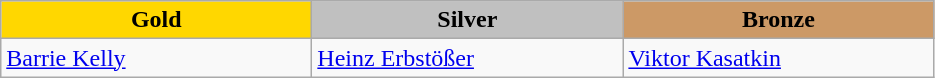<table class="wikitable" style="text-align:left">
<tr align="center">
<td width=200 bgcolor=gold><strong>Gold</strong></td>
<td width=200 bgcolor=silver><strong>Silver</strong></td>
<td width=200 bgcolor=CC9966><strong>Bronze</strong></td>
</tr>
<tr>
<td><a href='#'>Barrie Kelly</a><br><em></em></td>
<td><a href='#'>Heinz Erbstößer</a><br><em></em></td>
<td><a href='#'>Viktor Kasatkin</a><br><em></em></td>
</tr>
</table>
